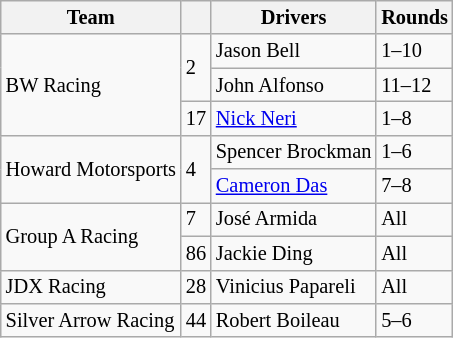<table class="wikitable" style="font-size: 85%;">
<tr>
<th>Team</th>
<th></th>
<th>Drivers</th>
<th>Rounds</th>
</tr>
<tr>
<td rowspan=3>BW Racing</td>
<td rowspan=2>2</td>
<td> Jason Bell</td>
<td>1–10</td>
</tr>
<tr>
<td> John Alfonso</td>
<td>11–12</td>
</tr>
<tr>
<td>17</td>
<td> <a href='#'>Nick Neri</a></td>
<td>1–8</td>
</tr>
<tr>
<td rowspan=2>Howard Motorsports</td>
<td rowspan=2>4</td>
<td> Spencer Brockman</td>
<td>1–6</td>
</tr>
<tr>
<td> <a href='#'>Cameron Das</a></td>
<td>7–8</td>
</tr>
<tr>
<td rowspan=2>Group A Racing</td>
<td>7</td>
<td> José Armida</td>
<td>All</td>
</tr>
<tr>
<td>86</td>
<td> Jackie Ding</td>
<td>All</td>
</tr>
<tr>
<td>JDX Racing</td>
<td>28</td>
<td> Vinicius Papareli</td>
<td>All</td>
</tr>
<tr>
<td>Silver Arrow Racing</td>
<td>44</td>
<td> Robert Boileau</td>
<td>5–6</td>
</tr>
</table>
